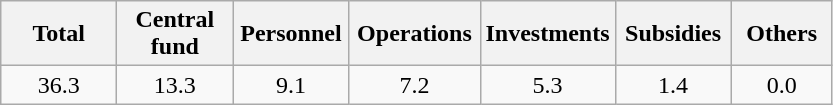<table class="wikitable">
<tr>
<th style="width:70px;">Total</th>
<th style="width:70px;">Central fund</th>
<th style="width:70px;">Personnel</th>
<th style="width:80px;">Operations</th>
<th style="width:80px;">Investments</th>
<th style="width:70px;">Subsidies</th>
<th style="width:60px;">Others</th>
</tr>
<tr>
<td style="text-align:center;">36.3</td>
<td style="text-align:center;">13.3</td>
<td style="text-align:center;">9.1</td>
<td style="text-align:center;">7.2</td>
<td style="text-align:center;">5.3</td>
<td style="text-align:center;">1.4</td>
<td style="text-align:center;">0.0</td>
</tr>
</table>
